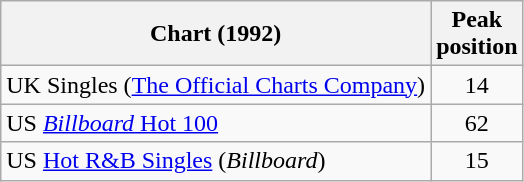<table class="wikitable sortable">
<tr>
<th>Chart (1992)</th>
<th>Peak<br>position</th>
</tr>
<tr>
<td>UK Singles (<a href='#'>The Official Charts Company</a>)</td>
<td align="center">14</td>
</tr>
<tr>
<td>US <a href='#'><em>Billboard</em> Hot 100</a></td>
<td align="center">62</td>
</tr>
<tr>
<td>US <a href='#'>Hot R&B Singles</a> (<em>Billboard</em>)</td>
<td align="center">15</td>
</tr>
</table>
